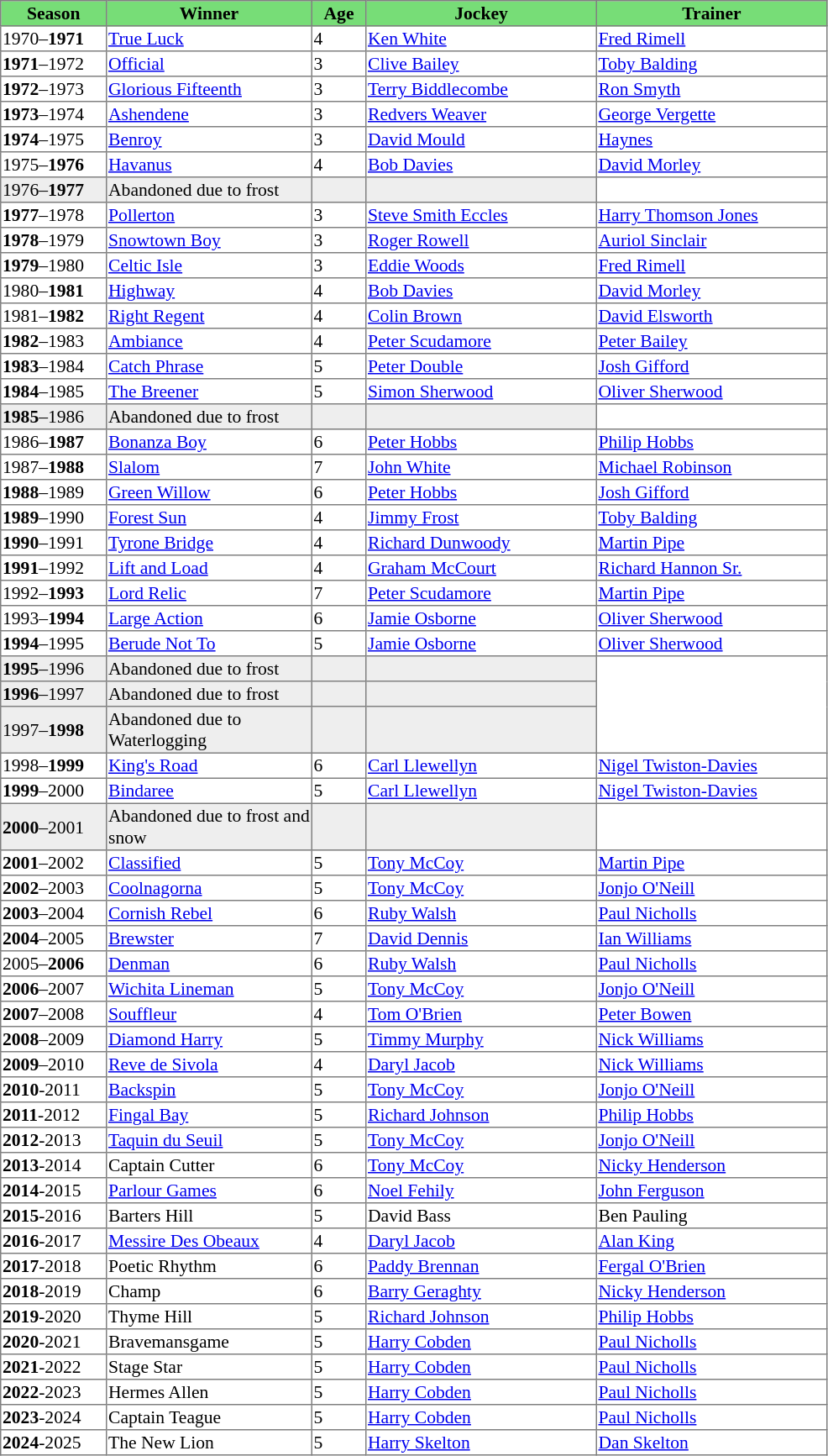<table class = "sortable" | border="1" style="border-collapse: collapse; font-size:90%">
<tr style="background:#7d7; text-align:center;">
<th style="width:81px;"><strong>Season</strong><br></th>
<th style="width:160px;"><strong>Winner</strong><br></th>
<th style="width:40px;"><strong>Age</strong><br></th>
<th style="width:180px;"><strong>Jockey</strong><br></th>
<th style="width:180px;"><strong>Trainer</strong><br></th>
</tr>
<tr>
<td><span>1970</span>–<strong>1971</strong></td>
<td><a href='#'>True Luck</a></td>
<td>4</td>
<td><a href='#'>Ken White</a></td>
<td><a href='#'>Fred Rimell</a></td>
</tr>
<tr>
<td><strong>1971</strong>–<span>1972</span></td>
<td><a href='#'>Official</a></td>
<td>3</td>
<td><a href='#'>Clive Bailey</a></td>
<td><a href='#'>Toby Balding</a></td>
</tr>
<tr>
<td><strong>1972</strong>–<span>1973</span></td>
<td><a href='#'>Glorious Fifteenth</a></td>
<td>3</td>
<td><a href='#'>Terry Biddlecombe</a></td>
<td><a href='#'>Ron Smyth</a></td>
</tr>
<tr>
<td><strong>1973</strong>–<span>1974</span></td>
<td><a href='#'>Ashendene</a></td>
<td>3</td>
<td><a href='#'>Redvers Weaver</a></td>
<td><a href='#'>George Vergette</a></td>
</tr>
<tr>
<td><strong>1974</strong>–<span>1975</span></td>
<td><a href='#'>Benroy</a></td>
<td>3</td>
<td><a href='#'>David Mould</a></td>
<td><a href='#'>Haynes</a></td>
</tr>
<tr>
<td><span>1975</span>–<strong>1976</strong></td>
<td><a href='#'>Havanus</a></td>
<td>4</td>
<td><a href='#'>Bob Davies</a></td>
<td><a href='#'>David Morley</a></td>
</tr>
<tr style="background:#eee;">
<td><span>1976</span>–<strong>1977</strong><td>Abandoned due to frost</td>
<td></td>
<td></td>
</tr>
<tr>
<td><strong>1977</strong>–<span>1978</span></td>
<td><a href='#'>Pollerton</a></td>
<td>3</td>
<td><a href='#'>Steve Smith Eccles</a></td>
<td><a href='#'>Harry Thomson Jones</a></td>
</tr>
<tr>
<td><strong>1978</strong>–<span>1979</span></td>
<td><a href='#'>Snowtown Boy</a></td>
<td>3</td>
<td><a href='#'>Roger Rowell</a></td>
<td><a href='#'>Auriol Sinclair</a></td>
</tr>
<tr>
<td><strong>1979</strong>–<span>1980</span></td>
<td><a href='#'>Celtic Isle</a></td>
<td>3</td>
<td><a href='#'>Eddie Woods</a></td>
<td><a href='#'>Fred Rimell</a></td>
</tr>
<tr>
<td><span>1980</span>–<strong>1981</strong></td>
<td><a href='#'>Highway</a></td>
<td>4</td>
<td><a href='#'>Bob Davies</a></td>
<td><a href='#'>David Morley</a></td>
</tr>
<tr>
<td><span>1981</span>–<strong>1982</strong></td>
<td><a href='#'>Right Regent</a></td>
<td>4</td>
<td><a href='#'>Colin Brown</a></td>
<td><a href='#'>David Elsworth</a></td>
</tr>
<tr>
<td><strong>1982</strong>–<span>1983</span></td>
<td><a href='#'>Ambiance</a></td>
<td>4</td>
<td><a href='#'>Peter Scudamore</a></td>
<td><a href='#'>Peter Bailey</a></td>
</tr>
<tr>
<td><strong>1983</strong>–<span>1984</span></td>
<td><a href='#'>Catch Phrase</a></td>
<td>5</td>
<td><a href='#'>Peter Double</a></td>
<td><a href='#'>Josh Gifford</a></td>
</tr>
<tr>
<td><strong>1984</strong>–<span>1985</span></td>
<td><a href='#'>The Breener</a></td>
<td>5</td>
<td><a href='#'>Simon Sherwood</a></td>
<td><a href='#'>Oliver Sherwood</a></td>
</tr>
<tr style="background:#eee;">
<td><strong>1985</strong>–<span>1986</span><td>Abandoned due to frost</td>
<td></td>
<td></td>
</tr>
<tr>
<td><span>1986</span>–<strong>1987</strong></td>
<td><a href='#'>Bonanza Boy</a></td>
<td>6</td>
<td><a href='#'>Peter Hobbs</a></td>
<td><a href='#'>Philip Hobbs</a></td>
</tr>
<tr>
<td><span>1987</span>–<strong>1988</strong></td>
<td><a href='#'>Slalom</a></td>
<td>7</td>
<td><a href='#'>John White</a></td>
<td><a href='#'>Michael Robinson</a></td>
</tr>
<tr>
<td><strong>1988</strong>–<span>1989</span></td>
<td><a href='#'>Green Willow</a></td>
<td>6</td>
<td><a href='#'>Peter Hobbs</a></td>
<td><a href='#'>Josh Gifford</a></td>
</tr>
<tr>
<td><strong>1989</strong>–<span>1990</span></td>
<td><a href='#'>Forest Sun</a></td>
<td>4</td>
<td><a href='#'>Jimmy Frost</a></td>
<td><a href='#'>Toby Balding</a></td>
</tr>
<tr>
<td><strong>1990</strong>–<span>1991</span></td>
<td><a href='#'>Tyrone Bridge</a></td>
<td>4</td>
<td><a href='#'>Richard Dunwoody</a></td>
<td><a href='#'>Martin Pipe</a></td>
</tr>
<tr>
<td><strong>1991</strong>–<span>1992</span></td>
<td><a href='#'>Lift and Load</a></td>
<td>4</td>
<td><a href='#'>Graham McCourt</a></td>
<td><a href='#'>Richard Hannon Sr.</a></td>
</tr>
<tr>
<td><span>1992</span>–<strong>1993</strong></td>
<td><a href='#'>Lord Relic</a></td>
<td>7</td>
<td><a href='#'>Peter Scudamore</a></td>
<td><a href='#'>Martin Pipe</a></td>
</tr>
<tr>
<td><span>1993</span>–<strong>1994</strong></td>
<td><a href='#'>Large Action</a></td>
<td>6</td>
<td><a href='#'>Jamie Osborne</a></td>
<td><a href='#'>Oliver Sherwood</a></td>
</tr>
<tr>
<td><strong>1994</strong>–<span>1995</span></td>
<td><a href='#'>Berude Not To</a></td>
<td>5</td>
<td><a href='#'>Jamie Osborne</a></td>
<td><a href='#'>Oliver Sherwood</a></td>
</tr>
<tr style="background:#eee;">
<td><strong>1995</strong>–<span>1996</span><td>Abandoned due to frost</td>
<td></td>
<td></td>
</tr>
<tr style="background:#eee;">
<td><strong>1996</strong>–<span>1997</span><td>Abandoned due to frost</td>
<td></td>
<td></td>
</tr>
<tr style="background:#eee;">
<td><span>1997</span>–<strong>1998</strong><td>Abandoned due to Waterlogging</td>
<td></td>
<td></td>
</tr>
<tr>
<td><span>1998</span>–<strong>1999</strong></td>
<td><a href='#'>King's Road</a></td>
<td>6</td>
<td><a href='#'>Carl Llewellyn</a></td>
<td><a href='#'>Nigel Twiston-Davies</a></td>
</tr>
<tr>
<td><strong>1999</strong>–<span>2000</span></td>
<td><a href='#'>Bindaree</a> </td>
<td>5</td>
<td><a href='#'>Carl Llewellyn</a></td>
<td><a href='#'>Nigel Twiston-Davies</a></td>
</tr>
<tr style="background:#eee;">
<td><strong>2000</strong>–<span>2001</span><td>Abandoned due to frost and snow</td>
<td></td>
<td></td>
</tr>
<tr>
<td><strong>2001</strong>–<span>2002</span></td>
<td><a href='#'>Classified</a></td>
<td>5</td>
<td><a href='#'>Tony McCoy</a></td>
<td><a href='#'>Martin Pipe</a></td>
</tr>
<tr>
<td><strong>2002</strong>–<span>2003</span></td>
<td><a href='#'>Coolnagorna</a></td>
<td>5</td>
<td><a href='#'>Tony McCoy</a></td>
<td><a href='#'>Jonjo O'Neill</a></td>
</tr>
<tr>
<td><strong>2003</strong>–<span>2004</span></td>
<td><a href='#'>Cornish Rebel</a></td>
<td>6</td>
<td><a href='#'>Ruby Walsh</a></td>
<td><a href='#'>Paul Nicholls</a></td>
</tr>
<tr>
<td><strong>2004</strong>–<span>2005</span></td>
<td><a href='#'>Brewster</a></td>
<td>7</td>
<td><a href='#'>David Dennis</a></td>
<td><a href='#'>Ian Williams</a></td>
</tr>
<tr>
<td><span>2005</span>–<strong>2006</strong></td>
<td><a href='#'>Denman</a> </td>
<td>6</td>
<td><a href='#'>Ruby Walsh</a></td>
<td><a href='#'>Paul Nicholls</a></td>
</tr>
<tr>
<td><strong>2006</strong>–<span>2007</span></td>
<td><a href='#'>Wichita Lineman</a></td>
<td>5</td>
<td><a href='#'>Tony McCoy</a></td>
<td><a href='#'>Jonjo O'Neill</a></td>
</tr>
<tr>
<td><strong>2007</strong>–<span>2008</span></td>
<td><a href='#'>Souffleur</a></td>
<td>4</td>
<td><a href='#'>Tom O'Brien</a></td>
<td><a href='#'>Peter Bowen</a></td>
</tr>
<tr>
<td><strong>2008</strong>–<span>2009</span></td>
<td><a href='#'>Diamond Harry</a></td>
<td>5</td>
<td><a href='#'>Timmy Murphy</a></td>
<td><a href='#'>Nick Williams</a></td>
</tr>
<tr>
<td><strong>2009</strong>–<span>2010</span></td>
<td><a href='#'>Reve de Sivola</a></td>
<td>4</td>
<td><a href='#'>Daryl Jacob</a></td>
<td><a href='#'>Nick Williams</a></td>
</tr>
<tr>
<td><strong>2010</strong>-<span>2011</span></td>
<td><a href='#'>Backspin</a></td>
<td>5</td>
<td><a href='#'>Tony McCoy</a></td>
<td><a href='#'>Jonjo O'Neill</a></td>
</tr>
<tr>
<td><strong>2011</strong>-<span>2012</span></td>
<td><a href='#'>Fingal Bay</a></td>
<td>5</td>
<td><a href='#'>Richard Johnson</a></td>
<td><a href='#'>Philip Hobbs</a></td>
</tr>
<tr>
<td><strong>2012</strong>-<span>2013</span></td>
<td><a href='#'>Taquin du Seuil</a></td>
<td>5</td>
<td><a href='#'>Tony McCoy</a></td>
<td><a href='#'>Jonjo O'Neill</a></td>
</tr>
<tr>
<td><strong>2013</strong>-<span>2014</span></td>
<td>Captain Cutter</td>
<td>6</td>
<td><a href='#'>Tony McCoy</a></td>
<td><a href='#'>Nicky Henderson</a></td>
</tr>
<tr>
<td><strong>2014</strong>-<span>2015</span></td>
<td><a href='#'>Parlour Games</a></td>
<td>6</td>
<td><a href='#'>Noel Fehily</a></td>
<td><a href='#'>John Ferguson</a></td>
</tr>
<tr>
<td><strong>2015</strong>-<span>2016</span></td>
<td>Barters Hill</td>
<td>5</td>
<td>David Bass</td>
<td>Ben Pauling</td>
</tr>
<tr>
<td><strong>2016</strong>-<span>2017</span></td>
<td><a href='#'>Messire Des Obeaux</a></td>
<td>4</td>
<td><a href='#'>Daryl Jacob</a></td>
<td><a href='#'>Alan King</a></td>
</tr>
<tr>
<td><strong>2017</strong>-<span>2018</span></td>
<td>Poetic Rhythm</td>
<td>6</td>
<td><a href='#'>Paddy Brennan</a></td>
<td><a href='#'>Fergal O'Brien</a></td>
</tr>
<tr>
<td><strong>2018</strong>-<span>2019</span></td>
<td>Champ</td>
<td>6</td>
<td><a href='#'>Barry Geraghty</a></td>
<td><a href='#'>Nicky Henderson</a></td>
</tr>
<tr>
<td><strong>2019</strong>-<span>2020</span></td>
<td>Thyme Hill</td>
<td>5</td>
<td><a href='#'>Richard Johnson</a></td>
<td><a href='#'>Philip Hobbs</a></td>
</tr>
<tr>
<td><strong>2020</strong>-<span>2021</span></td>
<td>Bravemansgame</td>
<td>5</td>
<td><a href='#'>Harry Cobden</a></td>
<td><a href='#'>Paul Nicholls</a></td>
</tr>
<tr>
<td><strong>2021</strong>-<span>2022</span></td>
<td>Stage Star</td>
<td>5</td>
<td><a href='#'>Harry Cobden</a></td>
<td><a href='#'>Paul Nicholls</a></td>
</tr>
<tr>
<td><strong>2022</strong>-<span>2023</span></td>
<td>Hermes Allen</td>
<td>5</td>
<td><a href='#'>Harry Cobden</a></td>
<td><a href='#'>Paul Nicholls</a></td>
</tr>
<tr>
<td><strong>2023</strong>-<span>2024</span></td>
<td>Captain Teague</td>
<td>5</td>
<td><a href='#'>Harry Cobden</a></td>
<td><a href='#'>Paul Nicholls</a></td>
</tr>
<tr>
<td><strong>2024</strong>-<span>2025</span></td>
<td>The New Lion</td>
<td>5</td>
<td><a href='#'>Harry Skelton</a></td>
<td><a href='#'>Dan Skelton</a></td>
</tr>
</table>
